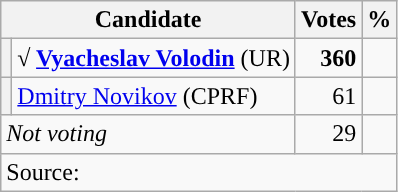<table class=wikitable>
<tr>
<th colspan=2>Candidate</th>
<th>Votes</th>
<th>%</th>
</tr>
<tr>
<th style="background-color:"></th>
<td><strong>√ <a href='#'>Vyacheslav Volodin</a></strong> (UR)</td>
<td style="text-align:right"><strong>360</strong></td>
<td style="text-align:right"><strong></strong></td>
</tr>
<tr>
<th style="background-color:"></th>
<td><a href='#'>Dmitry Novikov</a> (CPRF)</td>
<td style="text-align:right">61</td>
<td style="text-align:right"></td>
</tr>
<tr>
<td colspan=2 style="text-align:left"><em>Not voting</em></td>
<td style="text-align:right">29</td>
<td style="text-align:right"></td>
</tr>
<tr>
<td colspan=4 style="text-align:left">Source:</td>
</tr>
</table>
